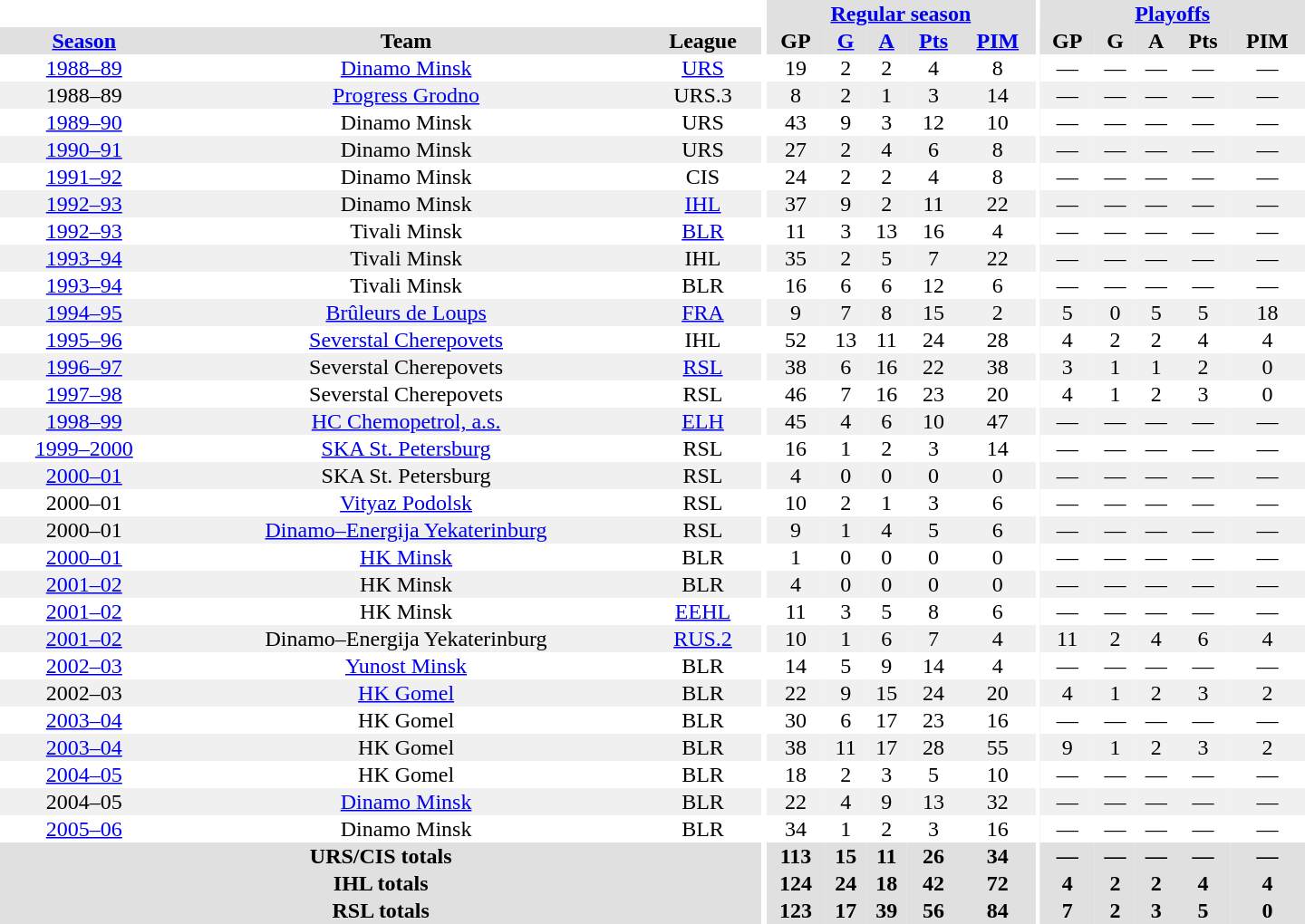<table border="0" cellpadding="1" cellspacing="0" style="text-align:center; width:60em">
<tr bgcolor="#e0e0e0">
<th colspan="3" bgcolor="#ffffff"></th>
<th rowspan="99" bgcolor="#ffffff"></th>
<th colspan="5"><a href='#'>Regular season</a></th>
<th rowspan="99" bgcolor="#ffffff"></th>
<th colspan="5"><a href='#'>Playoffs</a></th>
</tr>
<tr bgcolor="#e0e0e0">
<th><a href='#'>Season</a></th>
<th>Team</th>
<th>League</th>
<th>GP</th>
<th><a href='#'>G</a></th>
<th><a href='#'>A</a></th>
<th><a href='#'>Pts</a></th>
<th><a href='#'>PIM</a></th>
<th>GP</th>
<th>G</th>
<th>A</th>
<th>Pts</th>
<th>PIM</th>
</tr>
<tr>
<td><a href='#'>1988–89</a></td>
<td><a href='#'>Dinamo Minsk</a></td>
<td><a href='#'>URS</a></td>
<td>19</td>
<td>2</td>
<td>2</td>
<td>4</td>
<td>8</td>
<td>—</td>
<td>—</td>
<td>—</td>
<td>—</td>
<td>—</td>
</tr>
<tr bgcolor="#f0f0f0">
<td>1988–89</td>
<td><a href='#'>Progress Grodno</a></td>
<td>URS.3</td>
<td>8</td>
<td>2</td>
<td>1</td>
<td>3</td>
<td>14</td>
<td>—</td>
<td>—</td>
<td>—</td>
<td>—</td>
<td>—</td>
</tr>
<tr>
<td><a href='#'>1989–90</a></td>
<td>Dinamo Minsk</td>
<td>URS</td>
<td>43</td>
<td>9</td>
<td>3</td>
<td>12</td>
<td>10</td>
<td>—</td>
<td>—</td>
<td>—</td>
<td>—</td>
<td>—</td>
</tr>
<tr bgcolor="#f0f0f0">
<td><a href='#'>1990–91</a></td>
<td>Dinamo Minsk</td>
<td>URS</td>
<td>27</td>
<td>2</td>
<td>4</td>
<td>6</td>
<td>8</td>
<td>—</td>
<td>—</td>
<td>—</td>
<td>—</td>
<td>—</td>
</tr>
<tr>
<td><a href='#'>1991–92</a></td>
<td>Dinamo Minsk</td>
<td>CIS</td>
<td>24</td>
<td>2</td>
<td>2</td>
<td>4</td>
<td>8</td>
<td>—</td>
<td>—</td>
<td>—</td>
<td>—</td>
<td>—</td>
</tr>
<tr bgcolor="#f0f0f0">
<td><a href='#'>1992–93</a></td>
<td>Dinamo Minsk</td>
<td><a href='#'>IHL</a></td>
<td>37</td>
<td>9</td>
<td>2</td>
<td>11</td>
<td>22</td>
<td>—</td>
<td>—</td>
<td>—</td>
<td>—</td>
<td>—</td>
</tr>
<tr>
<td><a href='#'>1992–93</a></td>
<td>Tivali Minsk</td>
<td><a href='#'>BLR</a></td>
<td>11</td>
<td>3</td>
<td>13</td>
<td>16</td>
<td>4</td>
<td>—</td>
<td>—</td>
<td>—</td>
<td>—</td>
<td>—</td>
</tr>
<tr bgcolor="#f0f0f0">
<td><a href='#'>1993–94</a></td>
<td>Tivali Minsk</td>
<td>IHL</td>
<td>35</td>
<td>2</td>
<td>5</td>
<td>7</td>
<td>22</td>
<td>—</td>
<td>—</td>
<td>—</td>
<td>—</td>
<td>—</td>
</tr>
<tr>
<td><a href='#'>1993–94</a></td>
<td>Tivali Minsk</td>
<td>BLR</td>
<td>16</td>
<td>6</td>
<td>6</td>
<td>12</td>
<td>6</td>
<td>—</td>
<td>—</td>
<td>—</td>
<td>—</td>
<td>—</td>
</tr>
<tr bgcolor="#f0f0f0">
<td><a href='#'>1994–95</a></td>
<td><a href='#'>Brûleurs de Loups</a></td>
<td><a href='#'>FRA</a></td>
<td>9</td>
<td>7</td>
<td>8</td>
<td>15</td>
<td>2</td>
<td>5</td>
<td>0</td>
<td>5</td>
<td>5</td>
<td>18</td>
</tr>
<tr>
<td><a href='#'>1995–96</a></td>
<td><a href='#'>Severstal Cherepovets</a></td>
<td>IHL</td>
<td>52</td>
<td>13</td>
<td>11</td>
<td>24</td>
<td>28</td>
<td>4</td>
<td>2</td>
<td>2</td>
<td>4</td>
<td>4</td>
</tr>
<tr bgcolor="#f0f0f0">
<td><a href='#'>1996–97</a></td>
<td>Severstal Cherepovets</td>
<td><a href='#'>RSL</a></td>
<td>38</td>
<td>6</td>
<td>16</td>
<td>22</td>
<td>38</td>
<td>3</td>
<td>1</td>
<td>1</td>
<td>2</td>
<td>0</td>
</tr>
<tr>
<td><a href='#'>1997–98</a></td>
<td>Severstal Cherepovets</td>
<td>RSL</td>
<td>46</td>
<td>7</td>
<td>16</td>
<td>23</td>
<td>20</td>
<td>4</td>
<td>1</td>
<td>2</td>
<td>3</td>
<td>0</td>
</tr>
<tr bgcolor="#f0f0f0">
<td><a href='#'>1998–99</a></td>
<td><a href='#'>HC Chemopetrol, a.s.</a></td>
<td><a href='#'>ELH</a></td>
<td>45</td>
<td>4</td>
<td>6</td>
<td>10</td>
<td>47</td>
<td>—</td>
<td>—</td>
<td>—</td>
<td>—</td>
<td>—</td>
</tr>
<tr>
<td><a href='#'>1999–2000</a></td>
<td><a href='#'>SKA St. Petersburg</a></td>
<td>RSL</td>
<td>16</td>
<td>1</td>
<td>2</td>
<td>3</td>
<td>14</td>
<td>—</td>
<td>—</td>
<td>—</td>
<td>—</td>
<td>—</td>
</tr>
<tr bgcolor="#f0f0f0">
<td><a href='#'>2000–01</a></td>
<td>SKA St. Petersburg</td>
<td>RSL</td>
<td>4</td>
<td>0</td>
<td>0</td>
<td>0</td>
<td>0</td>
<td>—</td>
<td>—</td>
<td>—</td>
<td>—</td>
<td>—</td>
</tr>
<tr>
<td>2000–01</td>
<td><a href='#'>Vityaz Podolsk</a></td>
<td>RSL</td>
<td>10</td>
<td>2</td>
<td>1</td>
<td>3</td>
<td>6</td>
<td>—</td>
<td>—</td>
<td>—</td>
<td>—</td>
<td>—</td>
</tr>
<tr bgcolor="#f0f0f0">
<td>2000–01</td>
<td><a href='#'>Dinamo–Energija Yekaterinburg</a></td>
<td>RSL</td>
<td>9</td>
<td>1</td>
<td>4</td>
<td>5</td>
<td>6</td>
<td>—</td>
<td>—</td>
<td>—</td>
<td>—</td>
<td>—</td>
</tr>
<tr>
<td><a href='#'>2000–01</a></td>
<td><a href='#'>HK Minsk</a></td>
<td>BLR</td>
<td>1</td>
<td>0</td>
<td>0</td>
<td>0</td>
<td>0</td>
<td>—</td>
<td>—</td>
<td>—</td>
<td>—</td>
<td>—</td>
</tr>
<tr bgcolor="#f0f0f0">
<td><a href='#'>2001–02</a></td>
<td>HK Minsk</td>
<td>BLR</td>
<td>4</td>
<td>0</td>
<td>0</td>
<td>0</td>
<td>0</td>
<td>—</td>
<td>—</td>
<td>—</td>
<td>—</td>
<td>—</td>
</tr>
<tr>
<td><a href='#'>2001–02</a></td>
<td>HK Minsk</td>
<td><a href='#'>EEHL</a></td>
<td>11</td>
<td>3</td>
<td>5</td>
<td>8</td>
<td>6</td>
<td>—</td>
<td>—</td>
<td>—</td>
<td>—</td>
<td>—</td>
</tr>
<tr bgcolor="#f0f0f0">
<td><a href='#'>2001–02</a></td>
<td>Dinamo–Energija Yekaterinburg</td>
<td><a href='#'>RUS.2</a></td>
<td>10</td>
<td>1</td>
<td>6</td>
<td>7</td>
<td>4</td>
<td>11</td>
<td>2</td>
<td>4</td>
<td>6</td>
<td>4</td>
</tr>
<tr>
<td><a href='#'>2002–03</a></td>
<td><a href='#'>Yunost Minsk</a></td>
<td>BLR</td>
<td>14</td>
<td>5</td>
<td>9</td>
<td>14</td>
<td>4</td>
<td>—</td>
<td>—</td>
<td>—</td>
<td>—</td>
<td>—</td>
</tr>
<tr bgcolor="#f0f0f0">
<td>2002–03</td>
<td><a href='#'>HK Gomel</a></td>
<td>BLR</td>
<td>22</td>
<td>9</td>
<td>15</td>
<td>24</td>
<td>20</td>
<td>4</td>
<td>1</td>
<td>2</td>
<td>3</td>
<td>2</td>
</tr>
<tr>
<td><a href='#'>2003–04</a></td>
<td>HK Gomel</td>
<td>BLR</td>
<td>30</td>
<td>6</td>
<td>17</td>
<td>23</td>
<td>16</td>
<td>—</td>
<td>—</td>
<td>—</td>
<td>—</td>
<td>—</td>
</tr>
<tr bgcolor="#f0f0f0">
<td><a href='#'>2003–04</a></td>
<td>HK Gomel</td>
<td>BLR</td>
<td>38</td>
<td>11</td>
<td>17</td>
<td>28</td>
<td>55</td>
<td>9</td>
<td>1</td>
<td>2</td>
<td>3</td>
<td>2</td>
</tr>
<tr>
<td><a href='#'>2004–05</a></td>
<td>HK Gomel</td>
<td>BLR</td>
<td>18</td>
<td>2</td>
<td>3</td>
<td>5</td>
<td>10</td>
<td>—</td>
<td>—</td>
<td>—</td>
<td>—</td>
<td>—</td>
</tr>
<tr bgcolor="#f0f0f0">
<td>2004–05</td>
<td><a href='#'>Dinamo Minsk</a></td>
<td>BLR</td>
<td>22</td>
<td>4</td>
<td>9</td>
<td>13</td>
<td>32</td>
<td>—</td>
<td>—</td>
<td>—</td>
<td>—</td>
<td>—</td>
</tr>
<tr>
<td><a href='#'>2005–06</a></td>
<td>Dinamo Minsk</td>
<td>BLR</td>
<td>34</td>
<td>1</td>
<td>2</td>
<td>3</td>
<td>16</td>
<td>—</td>
<td>—</td>
<td>—</td>
<td>—</td>
<td>—</td>
</tr>
<tr bgcolor="#e0e0e0">
<th colspan="3">URS/CIS totals</th>
<th>113</th>
<th>15</th>
<th>11</th>
<th>26</th>
<th>34</th>
<th>—</th>
<th>—</th>
<th>—</th>
<th>—</th>
<th>—</th>
</tr>
<tr bgcolor="#e0e0e0">
<th colspan="3">IHL totals</th>
<th>124</th>
<th>24</th>
<th>18</th>
<th>42</th>
<th>72</th>
<th>4</th>
<th>2</th>
<th>2</th>
<th>4</th>
<th>4</th>
</tr>
<tr bgcolor="#e0e0e0">
<th colspan="3">RSL totals</th>
<th>123</th>
<th>17</th>
<th>39</th>
<th>56</th>
<th>84</th>
<th>7</th>
<th>2</th>
<th>3</th>
<th>5</th>
<th>0</th>
</tr>
</table>
